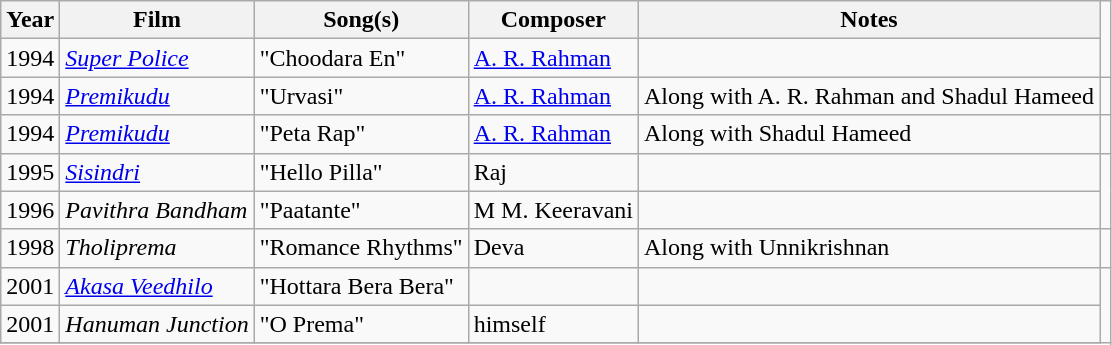<table class="wikitable">
<tr>
<th>Year</th>
<th>Film</th>
<th>Song(s)</th>
<th>Composer</th>
<th>Notes</th>
</tr>
<tr>
<td>1994</td>
<td><em><a href='#'>Super Police</a></em></td>
<td>"Choodara En"</td>
<td><a href='#'>A. R. Rahman</a></td>
<td></td>
</tr>
<tr>
<td>1994</td>
<td><em><a href='#'>Premikudu</a></em></td>
<td>"Urvasi"</td>
<td><a href='#'>A. R. Rahman</a></td>
<td>Along with A. R. Rahman and Shadul Hameed</td>
<td></td>
</tr>
<tr>
<td>1994</td>
<td><em><a href='#'>Premikudu</a></em></td>
<td>"Peta Rap"</td>
<td><a href='#'>A. R. Rahman</a></td>
<td>Along with Shadul Hameed</td>
<td></td>
</tr>
<tr>
<td>1995</td>
<td><em><a href='#'>Sisindri</a></em></td>
<td>"Hello Pilla"</td>
<td>Raj</td>
<td></td>
</tr>
<tr>
<td>1996</td>
<td><em>Pavithra Bandham</em></td>
<td>"Paatante"</td>
<td>M M. Keeravani</td>
<td></td>
</tr>
<tr>
<td>1998</td>
<td><em>Tholiprema</em></td>
<td>"Romance Rhythms"</td>
<td>Deva</td>
<td>Along with Unnikrishnan</td>
<td></td>
</tr>
<tr>
<td>2001</td>
<td><em><a href='#'>Akasa Veedhilo</a></em></td>
<td>"Hottara Bera Bera"</td>
<td></td>
<td></td>
</tr>
<tr>
<td>2001</td>
<td><em>Hanuman Junction</em></td>
<td>"O Prema"</td>
<td>himself</td>
<td></td>
</tr>
<tr>
</tr>
</table>
